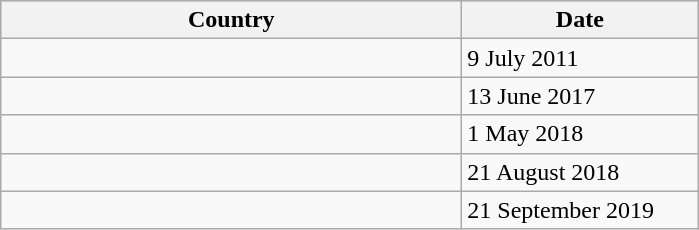<table class="wikitable " border="1" style="border-collapse: collapse;">
<tr bgcolor="#cccccc">
<th width=300>Country</th>
<th width=150>Date</th>
</tr>
<tr>
<td></td>
<td>9 July 2011</td>
</tr>
<tr>
<td></td>
<td>13 June 2017</td>
</tr>
<tr>
<td></td>
<td>1 May 2018</td>
</tr>
<tr>
<td></td>
<td>21 August 2018</td>
</tr>
<tr>
<td></td>
<td>21 September 2019</td>
</tr>
</table>
